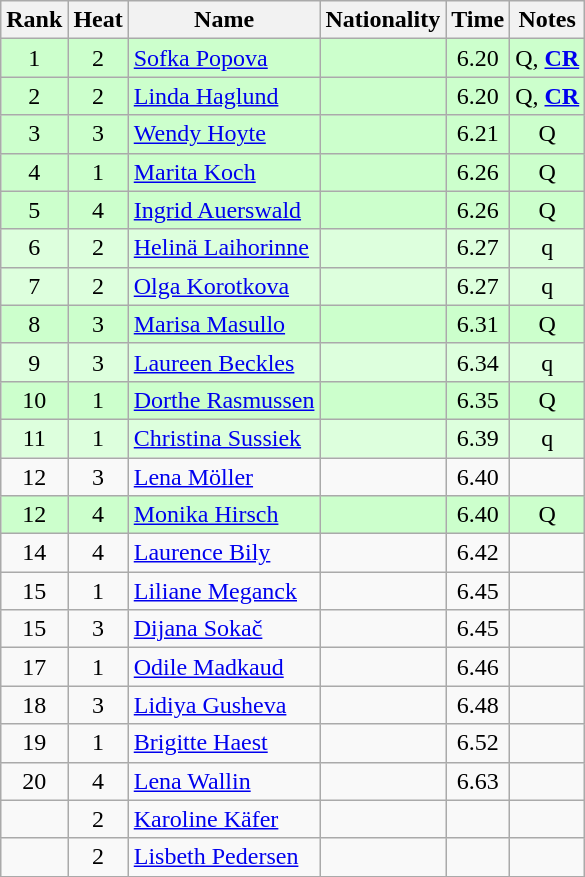<table class="wikitable sortable" style="text-align:center">
<tr>
<th>Rank</th>
<th>Heat</th>
<th>Name</th>
<th>Nationality</th>
<th>Time</th>
<th>Notes</th>
</tr>
<tr bgcolor=ccffcc>
<td>1</td>
<td>2</td>
<td align="left"><a href='#'>Sofka Popova</a></td>
<td align=left></td>
<td>6.20</td>
<td>Q, <strong><a href='#'>CR</a></strong></td>
</tr>
<tr bgcolor=ccffcc>
<td>2</td>
<td>2</td>
<td align="left"><a href='#'>Linda Haglund</a></td>
<td align=left></td>
<td>6.20</td>
<td>Q, <strong><a href='#'>CR</a></strong></td>
</tr>
<tr bgcolor=ccffcc>
<td>3</td>
<td>3</td>
<td align="left"><a href='#'>Wendy Hoyte</a></td>
<td align=left></td>
<td>6.21</td>
<td>Q</td>
</tr>
<tr bgcolor=ccffcc>
<td>4</td>
<td>1</td>
<td align="left"><a href='#'>Marita Koch</a></td>
<td align=left></td>
<td>6.26</td>
<td>Q</td>
</tr>
<tr bgcolor=ccffcc>
<td>5</td>
<td>4</td>
<td align="left"><a href='#'>Ingrid Auerswald</a></td>
<td align=left></td>
<td>6.26</td>
<td>Q</td>
</tr>
<tr bgcolor=ddffdd>
<td>6</td>
<td>2</td>
<td align="left"><a href='#'>Helinä Laihorinne</a></td>
<td align=left></td>
<td>6.27</td>
<td>q</td>
</tr>
<tr bgcolor=ddffdd>
<td>7</td>
<td>2</td>
<td align="left"><a href='#'>Olga Korotkova</a></td>
<td align=left></td>
<td>6.27</td>
<td>q</td>
</tr>
<tr bgcolor=ccffcc>
<td>8</td>
<td>3</td>
<td align="left"><a href='#'>Marisa Masullo</a></td>
<td align=left></td>
<td>6.31</td>
<td>Q</td>
</tr>
<tr bgcolor=ddffdd>
<td>9</td>
<td>3</td>
<td align="left"><a href='#'>Laureen Beckles</a></td>
<td align=left></td>
<td>6.34</td>
<td>q</td>
</tr>
<tr bgcolor=ccffcc>
<td>10</td>
<td>1</td>
<td align="left"><a href='#'>Dorthe Rasmussen</a></td>
<td align=left></td>
<td>6.35</td>
<td>Q</td>
</tr>
<tr bgcolor=ddffdd>
<td>11</td>
<td>1</td>
<td align="left"><a href='#'>Christina Sussiek</a></td>
<td align=left></td>
<td>6.39</td>
<td>q</td>
</tr>
<tr>
<td>12</td>
<td>3</td>
<td align="left"><a href='#'>Lena Möller</a></td>
<td align=left></td>
<td>6.40</td>
<td></td>
</tr>
<tr bgcolor=ccffcc>
<td>12</td>
<td>4</td>
<td align="left"><a href='#'>Monika Hirsch</a></td>
<td align=left></td>
<td>6.40</td>
<td>Q</td>
</tr>
<tr>
<td>14</td>
<td>4</td>
<td align="left"><a href='#'>Laurence Bily</a></td>
<td align=left></td>
<td>6.42</td>
<td></td>
</tr>
<tr>
<td>15</td>
<td>1</td>
<td align="left"><a href='#'>Liliane Meganck</a></td>
<td align=left></td>
<td>6.45</td>
<td></td>
</tr>
<tr>
<td>15</td>
<td>3</td>
<td align="left"><a href='#'>Dijana Sokač</a></td>
<td align=left></td>
<td>6.45</td>
<td></td>
</tr>
<tr>
<td>17</td>
<td>1</td>
<td align="left"><a href='#'>Odile Madkaud</a></td>
<td align=left></td>
<td>6.46</td>
<td></td>
</tr>
<tr>
<td>18</td>
<td>3</td>
<td align="left"><a href='#'>Lidiya Gusheva</a></td>
<td align=left></td>
<td>6.48</td>
<td></td>
</tr>
<tr>
<td>19</td>
<td>1</td>
<td align="left"><a href='#'>Brigitte Haest</a></td>
<td align=left></td>
<td>6.52</td>
<td></td>
</tr>
<tr>
<td>20</td>
<td>4</td>
<td align="left"><a href='#'>Lena Wallin</a></td>
<td align=left></td>
<td>6.63</td>
<td></td>
</tr>
<tr>
<td></td>
<td>2</td>
<td align="left"><a href='#'>Karoline Käfer</a></td>
<td align=left></td>
<td></td>
<td></td>
</tr>
<tr>
<td></td>
<td>2</td>
<td align="left"><a href='#'>Lisbeth Pedersen</a></td>
<td align=left></td>
<td></td>
<td></td>
</tr>
</table>
